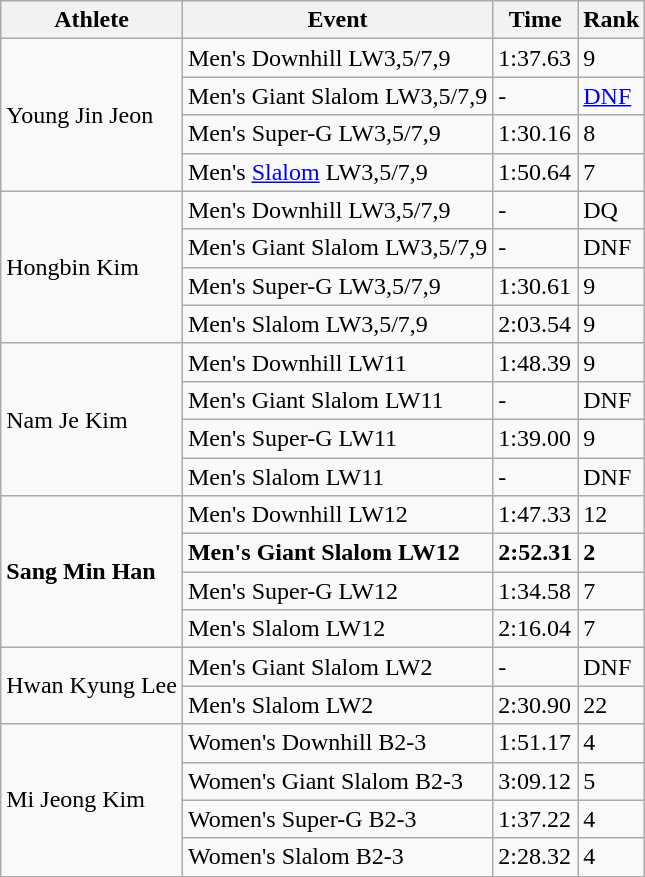<table class="wikitable">
<tr>
<th>Athlete</th>
<th>Event</th>
<th>Time</th>
<th>Rank</th>
</tr>
<tr>
<td rowspan="4">Young Jin Jeon</td>
<td>Men's Downhill LW3,5/7,9</td>
<td>1:37.63</td>
<td>9</td>
</tr>
<tr>
<td>Men's Giant Slalom LW3,5/7,9</td>
<td>-</td>
<td><a href='#'>DNF</a></td>
</tr>
<tr>
<td>Men's Super-G LW3,5/7,9</td>
<td>1:30.16</td>
<td>8</td>
</tr>
<tr>
<td>Men's <a href='#'>Slalom</a> LW3,5/7,9</td>
<td>1:50.64</td>
<td>7</td>
</tr>
<tr>
<td rowspan="4">Hongbin Kim</td>
<td>Men's Downhill LW3,5/7,9</td>
<td>-</td>
<td>DQ</td>
</tr>
<tr>
<td>Men's Giant Slalom LW3,5/7,9</td>
<td>-</td>
<td>DNF</td>
</tr>
<tr>
<td>Men's Super-G LW3,5/7,9</td>
<td>1:30.61</td>
<td>9</td>
</tr>
<tr>
<td>Men's Slalom LW3,5/7,9</td>
<td>2:03.54</td>
<td>9</td>
</tr>
<tr>
<td rowspan="4">Nam Je Kim</td>
<td>Men's Downhill LW11</td>
<td>1:48.39</td>
<td>9</td>
</tr>
<tr>
<td>Men's Giant Slalom LW11</td>
<td>-</td>
<td>DNF</td>
</tr>
<tr>
<td>Men's Super-G LW11</td>
<td>1:39.00</td>
<td>9</td>
</tr>
<tr>
<td>Men's Slalom LW11</td>
<td>-</td>
<td>DNF</td>
</tr>
<tr>
<td rowspan="4"><strong>Sang Min Han</strong></td>
<td>Men's Downhill LW12</td>
<td>1:47.33</td>
<td>12</td>
</tr>
<tr>
<td><strong>Men's Giant Slalom LW12</strong></td>
<td><strong>2:52.31</strong></td>
<td><strong>2</strong></td>
</tr>
<tr>
<td>Men's Super-G LW12</td>
<td>1:34.58</td>
<td>7</td>
</tr>
<tr>
<td>Men's Slalom LW12</td>
<td>2:16.04</td>
<td>7</td>
</tr>
<tr>
<td rowspan="2">Hwan Kyung Lee</td>
<td>Men's Giant Slalom LW2</td>
<td>-</td>
<td>DNF</td>
</tr>
<tr>
<td>Men's Slalom LW2</td>
<td>2:30.90</td>
<td>22</td>
</tr>
<tr>
<td rowspan="4">Mi Jeong Kim</td>
<td>Women's Downhill B2-3</td>
<td>1:51.17</td>
<td>4</td>
</tr>
<tr>
<td>Women's Giant Slalom B2-3</td>
<td>3:09.12</td>
<td>5</td>
</tr>
<tr>
<td>Women's Super-G B2-3</td>
<td>1:37.22</td>
<td>4</td>
</tr>
<tr>
<td>Women's Slalom B2-3</td>
<td>2:28.32</td>
<td>4</td>
</tr>
</table>
